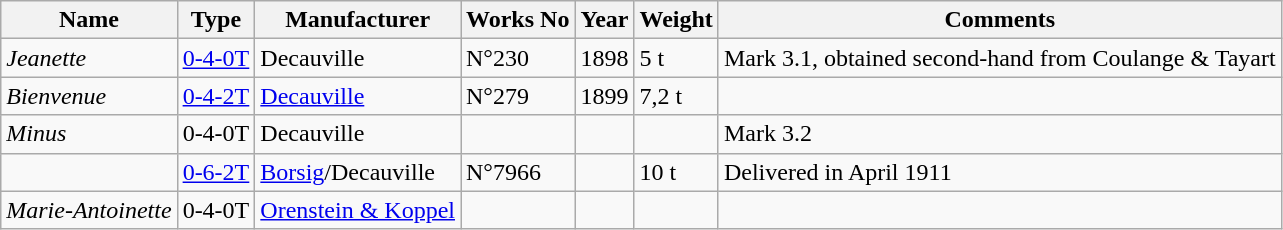<table class="wikitable sortable">
<tr>
<th>Name</th>
<th>Type</th>
<th>Manufacturer</th>
<th>Works No</th>
<th>Year</th>
<th>Weight</th>
<th>Comments</th>
</tr>
<tr>
<td><em>Jeanette</em></td>
<td><a href='#'>0-4-0T</a></td>
<td>Decauville</td>
<td>N°230</td>
<td>1898</td>
<td>5 t</td>
<td>Mark 3.1, obtained second-hand from Coulange & Tayart</td>
</tr>
<tr>
<td><em>Bienvenue</em></td>
<td><a href='#'>0-4-2T</a></td>
<td><a href='#'>Decauville</a></td>
<td>N°279</td>
<td>1899</td>
<td>7,2 t</td>
<td></td>
</tr>
<tr>
<td><em>Minus</em></td>
<td>0-4-0T</td>
<td>Decauville</td>
<td></td>
<td></td>
<td></td>
<td>Mark 3.2</td>
</tr>
<tr>
<td></td>
<td><a href='#'>0-6-2T</a></td>
<td><a href='#'>Borsig</a>/Decauville</td>
<td>N°7966</td>
<td></td>
<td>10 t</td>
<td>Delivered in April 1911</td>
</tr>
<tr>
<td><em>Marie-Antoinette</em></td>
<td>0-4-0T</td>
<td><a href='#'>Orenstein & Koppel</a></td>
<td></td>
<td></td>
<td></td>
<td></td>
</tr>
</table>
